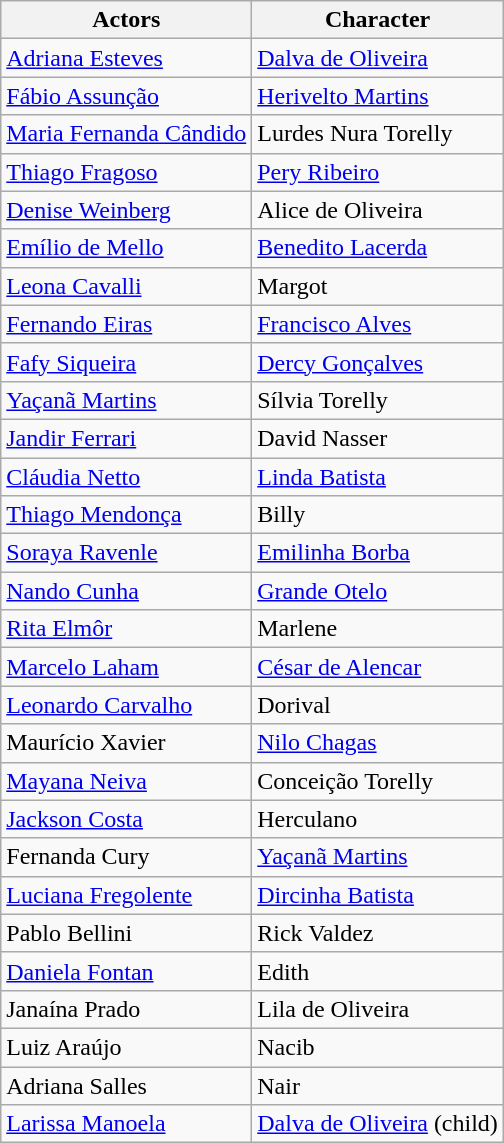<table class="wikitable sortable">
<tr>
<th>Actors</th>
<th>Character</th>
</tr>
<tr>
<td><a href='#'>Adriana Esteves</a></td>
<td><a href='#'>Dalva de Oliveira</a></td>
</tr>
<tr>
<td><a href='#'>Fábio Assunção</a></td>
<td><a href='#'>Herivelto Martins</a></td>
</tr>
<tr>
<td><a href='#'>Maria Fernanda Cândido</a></td>
<td>Lurdes Nura Torelly</td>
</tr>
<tr>
<td><a href='#'>Thiago Fragoso</a></td>
<td><a href='#'>Pery Ribeiro</a></td>
</tr>
<tr>
<td><a href='#'>Denise Weinberg</a></td>
<td>Alice de Oliveira</td>
</tr>
<tr>
<td><a href='#'>Emílio de Mello</a></td>
<td><a href='#'>Benedito Lacerda</a></td>
</tr>
<tr>
<td><a href='#'>Leona Cavalli</a></td>
<td>Margot</td>
</tr>
<tr>
<td><a href='#'>Fernando Eiras</a></td>
<td><a href='#'>Francisco Alves</a></td>
</tr>
<tr>
<td><a href='#'>Fafy Siqueira</a></td>
<td><a href='#'>Dercy Gonçalves</a></td>
</tr>
<tr>
<td><a href='#'>Yaçanã Martins</a></td>
<td>Sílvia Torelly</td>
</tr>
<tr>
<td><a href='#'>Jandir Ferrari</a></td>
<td>David Nasser</td>
</tr>
<tr>
<td><a href='#'>Cláudia Netto</a></td>
<td><a href='#'>Linda Batista</a></td>
</tr>
<tr>
<td><a href='#'>Thiago Mendonça</a></td>
<td>Billy</td>
</tr>
<tr>
<td><a href='#'>Soraya Ravenle</a></td>
<td><a href='#'>Emilinha Borba</a></td>
</tr>
<tr>
<td><a href='#'>Nando Cunha</a></td>
<td><a href='#'>Grande Otelo</a></td>
</tr>
<tr>
<td><a href='#'>Rita Elmôr</a></td>
<td>Marlene</td>
</tr>
<tr>
<td><a href='#'>Marcelo Laham</a></td>
<td><a href='#'>César de Alencar</a></td>
</tr>
<tr>
<td><a href='#'>Leonardo Carvalho</a></td>
<td>Dorival</td>
</tr>
<tr>
<td>Maurício Xavier</td>
<td><a href='#'>Nilo Chagas</a></td>
</tr>
<tr>
<td><a href='#'>Mayana Neiva</a></td>
<td>Conceição Torelly</td>
</tr>
<tr>
<td><a href='#'>Jackson Costa</a></td>
<td>Herculano</td>
</tr>
<tr>
<td>Fernanda Cury</td>
<td><a href='#'>Yaçanã Martins</a></td>
</tr>
<tr>
<td><a href='#'>Luciana Fregolente</a></td>
<td><a href='#'>Dircinha Batista</a></td>
</tr>
<tr>
<td>Pablo Bellini</td>
<td>Rick Valdez</td>
</tr>
<tr>
<td><a href='#'>Daniela Fontan</a></td>
<td>Edith</td>
</tr>
<tr>
<td>Janaína Prado</td>
<td>Lila de Oliveira</td>
</tr>
<tr>
<td>Luiz Araújo</td>
<td>Nacib</td>
</tr>
<tr>
<td>Adriana Salles</td>
<td>Nair</td>
</tr>
<tr>
<td><a href='#'>Larissa Manoela</a></td>
<td><a href='#'>Dalva de Oliveira</a> (child)</td>
</tr>
</table>
